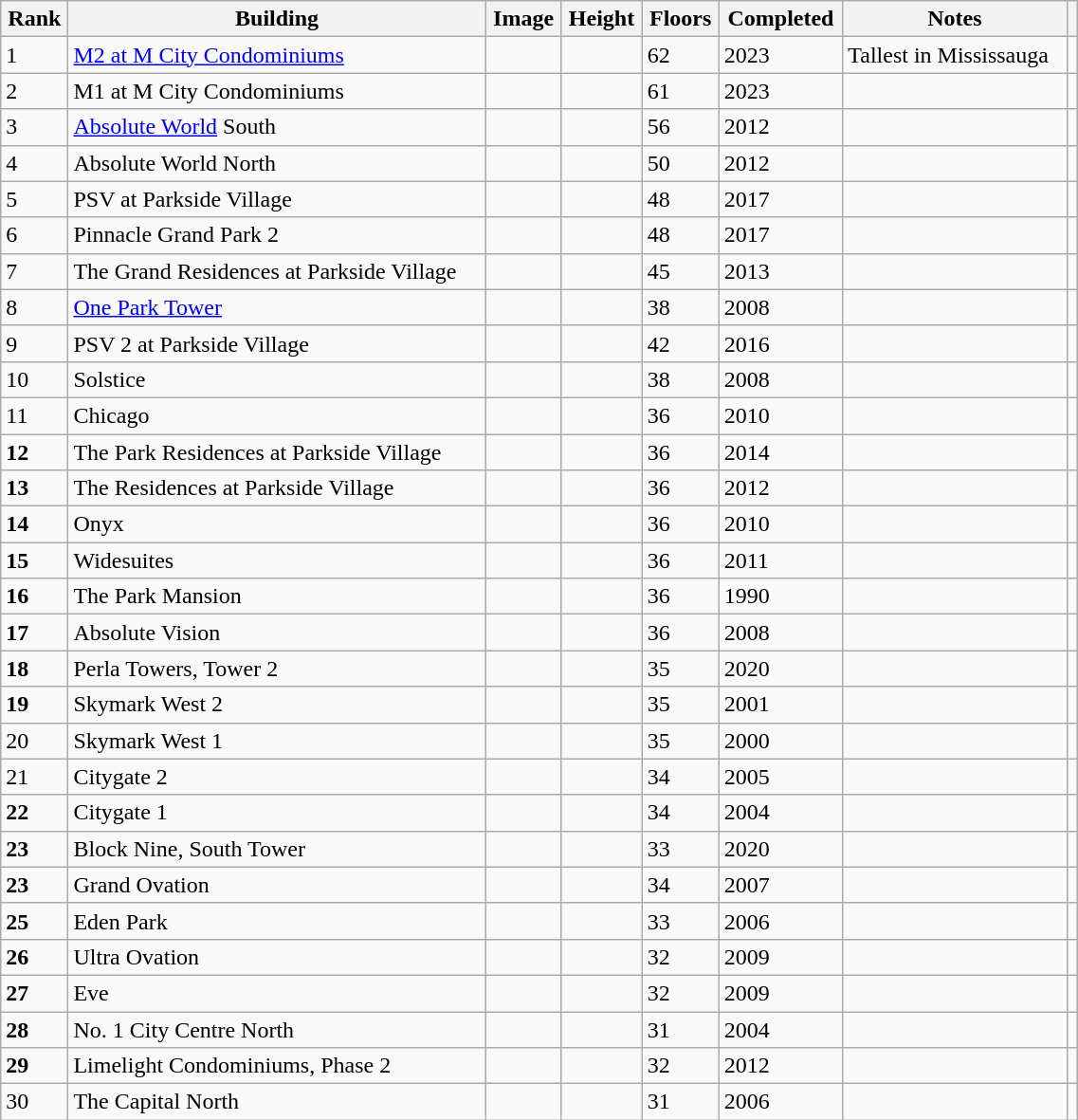<table class="wikitable sortable" style="width:60%;">
<tr>
<th>Rank</th>
<th>Building</th>
<th>Image</th>
<th>Height</th>
<th>Floors</th>
<th>Completed</th>
<th>Notes</th>
<th></th>
</tr>
<tr>
<td>1</td>
<td><a href='#'>M2 at M City Condominiums</a></td>
<td></td>
<td></td>
<td>62</td>
<td>2023</td>
<td>Tallest in Mississauga</td>
<td></td>
</tr>
<tr>
<td>2</td>
<td>M1 at M City Condominiums</td>
<td></td>
<td></td>
<td>61</td>
<td>2023</td>
<td></td>
<td></td>
</tr>
<tr>
<td>3</td>
<td><a href='#'>Absolute World</a> South</td>
<td></td>
<td></td>
<td>56</td>
<td>2012</td>
<td></td>
<td></td>
</tr>
<tr>
<td>4</td>
<td>Absolute World North</td>
<td></td>
<td></td>
<td>50</td>
<td>2012</td>
<td></td>
<td></td>
</tr>
<tr>
<td>5</td>
<td>PSV at Parkside Village</td>
<td></td>
<td></td>
<td>48</td>
<td>2017</td>
<td></td>
<td></td>
</tr>
<tr>
<td>6</td>
<td>Pinnacle Grand Park 2</td>
<td></td>
<td></td>
<td>48</td>
<td>2017</td>
<td></td>
<td></td>
</tr>
<tr>
<td>7</td>
<td>The Grand Residences at Parkside Village</td>
<td></td>
<td></td>
<td>45</td>
<td>2013</td>
<td></td>
<td></td>
</tr>
<tr>
<td>8</td>
<td><a href='#'>One Park Tower</a></td>
<td></td>
<td></td>
<td>38</td>
<td>2008</td>
<td></td>
<td></td>
</tr>
<tr>
<td>9</td>
<td>PSV 2 at Parkside Village</td>
<td></td>
<td></td>
<td>42</td>
<td>2016</td>
<td></td>
<td></td>
</tr>
<tr>
<td>10</td>
<td>Solstice</td>
<td></td>
<td></td>
<td>38</td>
<td>2008</td>
<td></td>
<td></td>
</tr>
<tr>
<td>11</td>
<td>Chicago</td>
<td></td>
<td></td>
<td>36</td>
<td>2010</td>
<td></td>
<td></td>
</tr>
<tr>
<td><strong>12</strong></td>
<td>The Park Residences at Parkside Village</td>
<td></td>
<td></td>
<td>36</td>
<td>2014</td>
<td></td>
<td></td>
</tr>
<tr>
<td><strong>13</strong></td>
<td>The Residences at Parkside Village</td>
<td></td>
<td></td>
<td>36</td>
<td>2012</td>
<td></td>
<td></td>
</tr>
<tr>
<td><strong>14</strong></td>
<td>Onyx</td>
<td></td>
<td></td>
<td>36</td>
<td>2010</td>
<td></td>
<td></td>
</tr>
<tr>
<td><strong>15</strong></td>
<td>Widesuites</td>
<td></td>
<td></td>
<td>36</td>
<td>2011</td>
<td></td>
<td></td>
</tr>
<tr>
<td><strong>16</strong></td>
<td>The Park Mansion</td>
<td></td>
<td></td>
<td>36</td>
<td>1990</td>
<td></td>
<td></td>
</tr>
<tr>
<td><strong>17</strong></td>
<td>Absolute Vision</td>
<td></td>
<td></td>
<td>36</td>
<td>2008</td>
<td></td>
<td></td>
</tr>
<tr>
<td><strong>18</strong></td>
<td>Perla Towers, Tower 2</td>
<td></td>
<td></td>
<td>35</td>
<td>2020</td>
<td></td>
<td></td>
</tr>
<tr>
<td><strong>19</strong></td>
<td>Skymark West 2</td>
<td></td>
<td></td>
<td>35</td>
<td>2001</td>
<td></td>
<td></td>
</tr>
<tr>
<td>20</td>
<td>Skymark West 1</td>
<td></td>
<td></td>
<td>35</td>
<td>2000</td>
<td></td>
<td></td>
</tr>
<tr>
<td>21</td>
<td>Citygate 2</td>
<td></td>
<td></td>
<td>34</td>
<td>2005</td>
<td></td>
<td></td>
</tr>
<tr>
<td><strong>22</strong></td>
<td>Citygate 1</td>
<td></td>
<td></td>
<td>34</td>
<td>2004</td>
<td></td>
<td></td>
</tr>
<tr>
<td><strong>23</strong></td>
<td>Block Nine, South Tower</td>
<td></td>
<td></td>
<td>33</td>
<td>2020</td>
<td></td>
<td></td>
</tr>
<tr>
<td><strong>23</strong></td>
<td>Grand Ovation</td>
<td></td>
<td></td>
<td>34</td>
<td>2007</td>
<td></td>
<td></td>
</tr>
<tr>
<td><strong>25</strong></td>
<td>Eden Park</td>
<td></td>
<td></td>
<td>33</td>
<td>2006</td>
<td></td>
<td></td>
</tr>
<tr>
<td><strong>26</strong></td>
<td>Ultra Ovation</td>
<td></td>
<td></td>
<td>32</td>
<td>2009</td>
<td></td>
<td></td>
</tr>
<tr>
<td><strong>27</strong></td>
<td>Eve</td>
<td></td>
<td></td>
<td>32</td>
<td>2009</td>
<td></td>
<td></td>
</tr>
<tr>
<td><strong>28</strong></td>
<td>No. 1 City Centre North</td>
<td></td>
<td></td>
<td>31</td>
<td>2004</td>
<td></td>
<td></td>
</tr>
<tr>
<td><strong>29</strong></td>
<td>Limelight Condominiums, Phase 2</td>
<td></td>
<td></td>
<td>32</td>
<td>2012</td>
<td></td>
<td></td>
</tr>
<tr>
<td>30</td>
<td>The Capital North</td>
<td></td>
<td></td>
<td>31</td>
<td>2006</td>
<td></td>
<td></td>
</tr>
</table>
